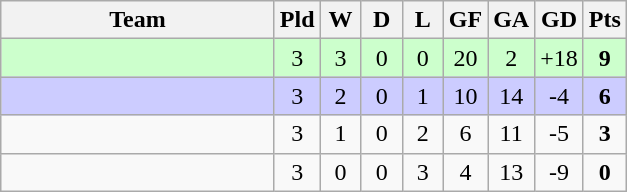<table class="wikitable" style="text-align: center;">
<tr>
<th style="width:175px;">Team</th>
<th width="20">Pld</th>
<th width="20">W</th>
<th width="20">D</th>
<th width="20">L</th>
<th width="20">GF</th>
<th width="20">GA</th>
<th width="20">GD</th>
<th width="20">Pts</th>
</tr>
<tr style="background:#cfc;">
<td style="text-align:left;"></td>
<td>3</td>
<td>3</td>
<td>0</td>
<td>0</td>
<td>20</td>
<td>2</td>
<td>+18</td>
<td><strong>9</strong></td>
</tr>
<tr style="background:#ccf;">
<td style="text-align:left;"></td>
<td>3</td>
<td>2</td>
<td>0</td>
<td>1</td>
<td>10</td>
<td>14</td>
<td>-4</td>
<td><strong>6</strong></td>
</tr>
<tr>
<td style="text-align:left;"></td>
<td>3</td>
<td>1</td>
<td>0</td>
<td>2</td>
<td>6</td>
<td>11</td>
<td>-5</td>
<td><strong>3</strong></td>
</tr>
<tr>
<td style="text-align:left;"></td>
<td>3</td>
<td>0</td>
<td>0</td>
<td>3</td>
<td>4</td>
<td>13</td>
<td>-9</td>
<td><strong>0</strong></td>
</tr>
</table>
